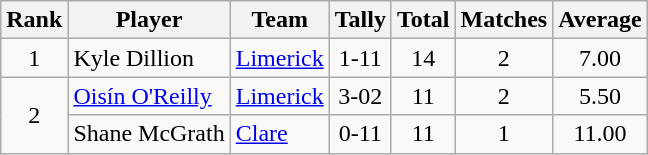<table class="wikitable">
<tr>
<th>Rank</th>
<th>Player</th>
<th>Team</th>
<th>Tally</th>
<th>Total</th>
<th>Matches</th>
<th>Average</th>
</tr>
<tr>
<td rowspan=1 align=center>1</td>
<td>Kyle Dillion</td>
<td><a href='#'>Limerick</a></td>
<td align=center>1-11</td>
<td align=center>14</td>
<td align=center>2</td>
<td align=center>7.00</td>
</tr>
<tr>
<td rowspan=2 align=center>2</td>
<td><a href='#'>Oisín O'Reilly</a></td>
<td><a href='#'>Limerick</a></td>
<td align=center>3-02</td>
<td align=center>11</td>
<td align=center>2</td>
<td align=center>5.50</td>
</tr>
<tr>
<td>Shane McGrath</td>
<td><a href='#'>Clare</a></td>
<td align=center>0-11</td>
<td align=center>11</td>
<td align=center>1</td>
<td align=center>11.00</td>
</tr>
</table>
